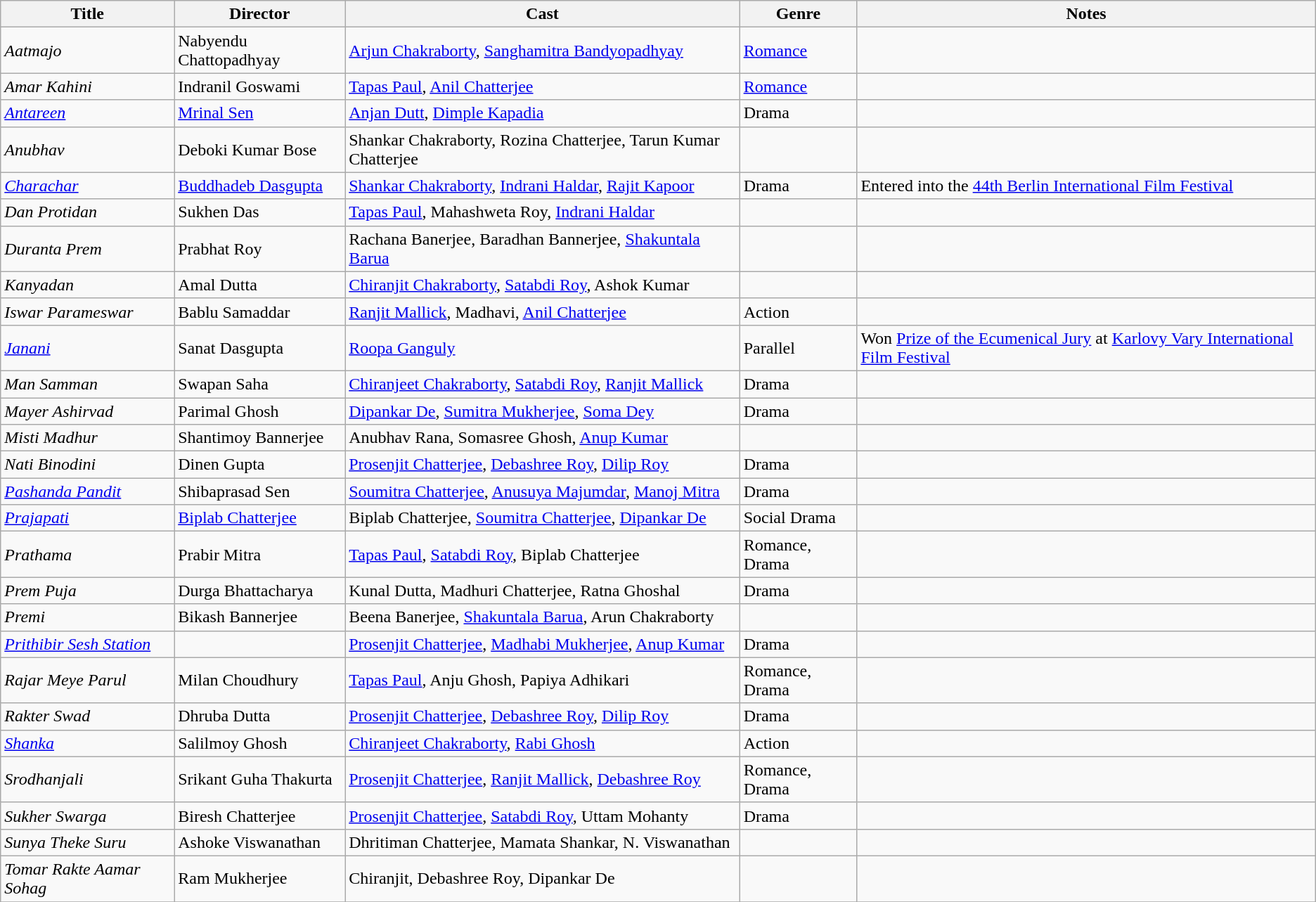<table class="wikitable sortable" border="0">
<tr>
<th>Title</th>
<th>Director</th>
<th>Cast</th>
<th>Genre</th>
<th>Notes</th>
</tr>
<tr>
<td><em>Aatmajo</em></td>
<td>Nabyendu Chattopadhyay</td>
<td><a href='#'>Arjun Chakraborty</a>, <a href='#'>Sanghamitra Bandyopadhyay</a></td>
<td><a href='#'>Romance</a></td>
<td></td>
</tr>
<tr>
<td><em>Amar Kahini</em></td>
<td>Indranil Goswami</td>
<td><a href='#'>Tapas Paul</a>, <a href='#'>Anil Chatterjee</a></td>
<td><a href='#'>Romance</a></td>
<td></td>
</tr>
<tr>
<td><em><a href='#'>Antareen</a></em></td>
<td><a href='#'>Mrinal Sen</a></td>
<td><a href='#'>Anjan Dutt</a>, <a href='#'>Dimple Kapadia</a></td>
<td>Drama</td>
<td></td>
</tr>
<tr>
<td><em>Anubhav</em></td>
<td>Deboki Kumar Bose</td>
<td>Shankar Chakraborty, Rozina Chatterjee, Tarun Kumar Chatterjee</td>
<td></td>
<td></td>
</tr>
<tr>
<td><em><a href='#'>Charachar</a></em></td>
<td><a href='#'>Buddhadeb Dasgupta</a></td>
<td><a href='#'>Shankar Chakraborty</a>, <a href='#'>Indrani Haldar</a>, <a href='#'>Rajit Kapoor</a></td>
<td>Drama</td>
<td>Entered into the <a href='#'>44th Berlin International Film Festival</a></td>
</tr>
<tr>
<td><em>Dan Protidan</em></td>
<td>Sukhen Das</td>
<td><a href='#'>Tapas Paul</a>, Mahashweta Roy, <a href='#'>Indrani Haldar</a></td>
<td></td>
<td></td>
</tr>
<tr>
<td><em>Duranta Prem</em></td>
<td>Prabhat Roy</td>
<td>Rachana Banerjee, Baradhan Bannerjee, <a href='#'>Shakuntala Barua</a></td>
<td></td>
<td></td>
</tr>
<tr>
<td><em>Kanyadan</em></td>
<td>Amal Dutta</td>
<td><a href='#'>Chiranjit Chakraborty</a>, <a href='#'>Satabdi Roy</a>, Ashok Kumar</td>
<td></td>
<td></td>
</tr>
<tr>
<td><em>Iswar Parameswar</em></td>
<td>Bablu Samaddar</td>
<td><a href='#'>Ranjit Mallick</a>, Madhavi, <a href='#'>Anil Chatterjee</a></td>
<td>Action</td>
<td></td>
</tr>
<tr>
<td><em><a href='#'>Janani</a></em></td>
<td>Sanat Dasgupta</td>
<td><a href='#'>Roopa Ganguly</a></td>
<td>Parallel</td>
<td>Won <a href='#'>Prize of the Ecumenical Jury</a> at <a href='#'>Karlovy Vary International Film Festival</a></td>
</tr>
<tr>
<td><em>Man Samman</em></td>
<td>Swapan Saha</td>
<td><a href='#'>Chiranjeet Chakraborty</a>, <a href='#'>Satabdi Roy</a>, <a href='#'>Ranjit Mallick</a></td>
<td>Drama</td>
<td></td>
</tr>
<tr>
<td><em>Mayer Ashirvad</em></td>
<td>Parimal Ghosh</td>
<td><a href='#'>Dipankar De</a>, <a href='#'>Sumitra Mukherjee</a>, <a href='#'>Soma Dey</a></td>
<td>Drama</td>
<td></td>
</tr>
<tr>
<td><em>Misti Madhur</em></td>
<td>Shantimoy Bannerjee</td>
<td>Anubhav Rana, Somasree Ghosh, <a href='#'>Anup Kumar</a></td>
<td></td>
<td></td>
</tr>
<tr>
<td><em>Nati Binodini</em></td>
<td>Dinen Gupta</td>
<td><a href='#'>Prosenjit Chatterjee</a>, <a href='#'>Debashree Roy</a>, <a href='#'>Dilip Roy</a></td>
<td>Drama</td>
<td></td>
</tr>
<tr>
<td><em><a href='#'>Pashanda Pandit</a></em></td>
<td>Shibaprasad Sen</td>
<td><a href='#'>Soumitra Chatterjee</a>, <a href='#'>Anusuya Majumdar</a>, <a href='#'>Manoj Mitra</a></td>
<td>Drama</td>
<td></td>
</tr>
<tr>
<td><em><a href='#'>Prajapati</a></em></td>
<td><a href='#'>Biplab Chatterjee</a></td>
<td>Biplab Chatterjee, <a href='#'>Soumitra Chatterjee</a>, <a href='#'>Dipankar De</a></td>
<td>Social Drama</td>
<td></td>
</tr>
<tr>
<td><em>Prathama</em></td>
<td>Prabir Mitra</td>
<td><a href='#'>Tapas Paul</a>, <a href='#'>Satabdi Roy</a>, Biplab Chatterjee</td>
<td>Romance, Drama</td>
<td></td>
</tr>
<tr>
<td><em>Prem Puja</em></td>
<td>Durga Bhattacharya</td>
<td>Kunal Dutta, Madhuri Chatterjee, Ratna Ghoshal</td>
<td>Drama</td>
<td></td>
</tr>
<tr>
<td><em>Premi</em></td>
<td>Bikash Bannerjee</td>
<td>Beena Banerjee, <a href='#'>Shakuntala Barua</a>, Arun Chakraborty</td>
<td></td>
<td></td>
</tr>
<tr>
<td><em><a href='#'>Prithibir Sesh Station</a></em></td>
<td></td>
<td><a href='#'>Prosenjit Chatterjee</a>, <a href='#'>Madhabi Mukherjee</a>, <a href='#'>Anup Kumar</a></td>
<td>Drama</td>
<td></td>
</tr>
<tr>
<td><em>Rajar Meye Parul</em></td>
<td>Milan Choudhury</td>
<td><a href='#'>Tapas Paul</a>, Anju Ghosh, Papiya Adhikari</td>
<td>Romance, Drama</td>
<td></td>
</tr>
<tr>
<td><em>Rakter Swad</em></td>
<td>Dhruba Dutta</td>
<td><a href='#'>Prosenjit Chatterjee</a>, <a href='#'>Debashree Roy</a>, <a href='#'>Dilip Roy</a></td>
<td>Drama</td>
<td></td>
</tr>
<tr>
<td><em><a href='#'>Shanka</a></em></td>
<td>Salilmoy Ghosh</td>
<td><a href='#'>Chiranjeet Chakraborty</a>, <a href='#'>Rabi Ghosh</a></td>
<td>Action</td>
<td></td>
</tr>
<tr>
<td><em>Srodhanjali</em></td>
<td>Srikant Guha Thakurta</td>
<td><a href='#'>Prosenjit Chatterjee</a>, <a href='#'>Ranjit Mallick</a>, <a href='#'>Debashree Roy</a></td>
<td>Romance, Drama</td>
<td></td>
</tr>
<tr>
<td><em>Sukher Swarga</em></td>
<td>Biresh Chatterjee</td>
<td><a href='#'>Prosenjit Chatterjee</a>, <a href='#'>Satabdi Roy</a>, Uttam Mohanty</td>
<td>Drama</td>
<td></td>
</tr>
<tr>
<td><em>Sunya Theke Suru</em></td>
<td>Ashoke Viswanathan</td>
<td>Dhritiman Chatterjee, Mamata Shankar, N. Viswanathan</td>
<td></td>
<td></td>
</tr>
<tr>
<td><em>Tomar Rakte Aamar Sohag</em></td>
<td>Ram Mukherjee</td>
<td>Chiranjit, Debashree Roy, Dipankar De</td>
<td></td>
<td></td>
</tr>
<tr>
</tr>
</table>
